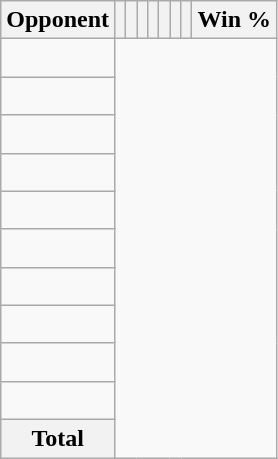<table class="wikitable sortable collapsible collapsed" style="text-align: center;">
<tr>
<th>Opponent</th>
<th></th>
<th></th>
<th></th>
<th></th>
<th></th>
<th></th>
<th></th>
<th>Win %</th>
</tr>
<tr>
<td align="left"><br></td>
</tr>
<tr>
<td align="left"><br></td>
</tr>
<tr>
<td align="left"><br></td>
</tr>
<tr>
<td align="left"><br></td>
</tr>
<tr>
<td align="left"><br></td>
</tr>
<tr>
<td align="left"><br></td>
</tr>
<tr>
<td align="left"><br></td>
</tr>
<tr>
<td align="left"><br></td>
</tr>
<tr>
<td align="left"><br></td>
</tr>
<tr>
<td align="left"><br></td>
</tr>
<tr class="sortbottom">
<th>Total<br></th>
</tr>
</table>
